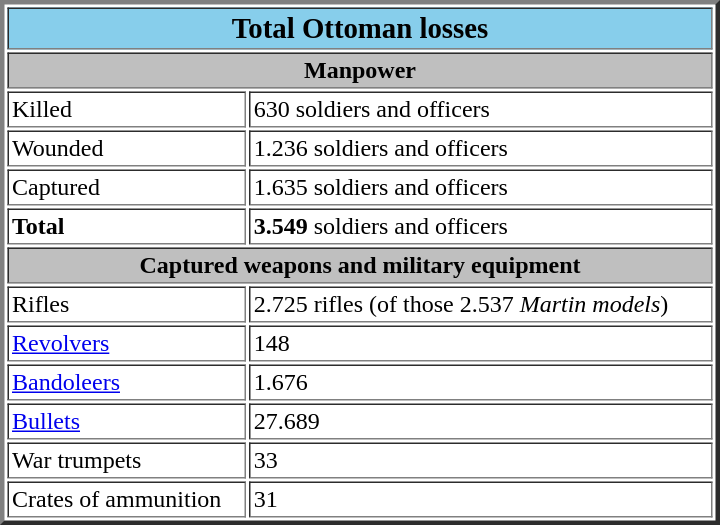<table border="3" cellpadding="2" style="margin:auto; width:480px; ">
<tr style="background:skyBlue;">
<th colspan="2"><strong><big>Total Ottoman losses</big></strong></th>
</tr>
<tr>
<th colspan="2" style="background:#bfbfbf; text-align:center;">Manpower</th>
</tr>
<tr>
<td>Killed</td>
<td>630 soldiers and officers</td>
</tr>
<tr>
<td>Wounded</td>
<td>1.236 soldiers and officers</td>
</tr>
<tr>
<td>Captured</td>
<td>1.635 soldiers and officers</td>
</tr>
<tr>
<td><strong>Total</strong></td>
<td><strong>3.549</strong> soldiers and officers</td>
</tr>
<tr>
<th colspan="2" style="background:#bfbfbf; text-align:center;">Captured weapons and military equipment</th>
</tr>
<tr>
<td>Rifles</td>
<td>2.725 rifles (of those 2.537 <em>Martin models</em>)</td>
</tr>
<tr>
<td><a href='#'>Revolvers</a></td>
<td>148</td>
</tr>
<tr>
<td><a href='#'>Bandoleers</a></td>
<td>1.676</td>
</tr>
<tr>
<td><a href='#'>Bullets</a></td>
<td>27.689</td>
</tr>
<tr>
<td>War trumpets</td>
<td>33</td>
</tr>
<tr>
<td>Crates of ammunition</td>
<td>31</td>
</tr>
</table>
